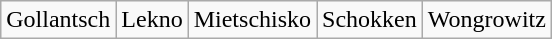<table class="wikitable">
<tr>
<td>Gollantsch</td>
<td>Lekno</td>
<td>Mietschisko</td>
<td>Schokken</td>
<td>Wongrowitz</td>
</tr>
</table>
